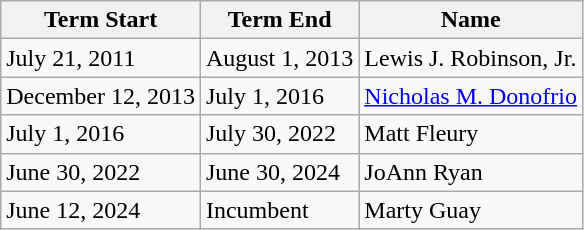<table class="wikitable">
<tr>
<th>Term Start</th>
<th>Term End</th>
<th>Name</th>
</tr>
<tr>
<td>July 21, 2011</td>
<td>August 1, 2013</td>
<td>Lewis J. Robinson, Jr.</td>
</tr>
<tr>
<td>December 12, 2013</td>
<td>July 1, 2016</td>
<td><a href='#'>Nicholas M. Donofrio</a></td>
</tr>
<tr>
<td>July 1, 2016</td>
<td>July 30, 2022</td>
<td>Matt Fleury  </td>
</tr>
<tr>
<td>June 30, 2022</td>
<td>June 30, 2024</td>
<td>JoAnn Ryan </td>
</tr>
<tr>
<td>June 12, 2024</td>
<td>Incumbent</td>
<td>Marty Guay</td>
</tr>
</table>
